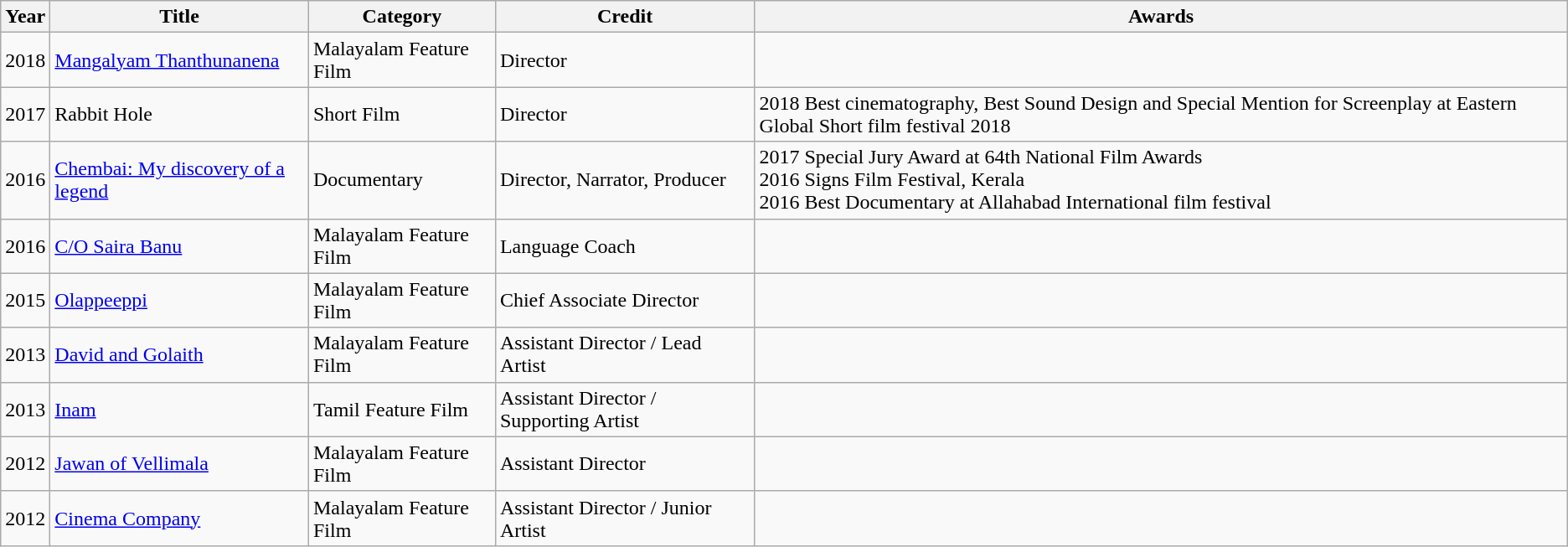<table class="wikitable">
<tr>
<th>Year</th>
<th>Title</th>
<th>Category</th>
<th>Credit</th>
<th>Awards</th>
</tr>
<tr>
<td>2018</td>
<td><a href='#'>Mangalyam Thanthunanena</a></td>
<td>Malayalam Feature Film</td>
<td>Director</td>
<td></td>
</tr>
<tr>
<td>2017</td>
<td>Rabbit Hole</td>
<td>Short Film</td>
<td>Director</td>
<td>2018 Best cinematography, Best Sound Design and Special Mention for Screenplay at Eastern Global Short film festival 2018</td>
</tr>
<tr>
<td>2016</td>
<td><a href='#'>Chembai: My discovery of a legend</a></td>
<td>Documentary</td>
<td>Director, Narrator, Producer</td>
<td>2017 Special Jury Award at 64th National Film Awards<br>2016 Signs Film Festival, Kerala<br>2016 Best Documentary at Allahabad International film festival</td>
</tr>
<tr>
<td>2016</td>
<td><a href='#'>C/O Saira Banu</a></td>
<td>Malayalam Feature Film</td>
<td>Language Coach</td>
<td></td>
</tr>
<tr>
<td>2015</td>
<td><a href='#'>Olappeeppi</a></td>
<td>Malayalam Feature Film</td>
<td>Chief Associate Director</td>
<td></td>
</tr>
<tr>
<td>2013</td>
<td><a href='#'>David and Golaith</a></td>
<td>Malayalam Feature Film</td>
<td>Assistant Director / Lead Artist</td>
<td></td>
</tr>
<tr>
<td>2013</td>
<td><a href='#'>Inam</a></td>
<td>Tamil Feature Film</td>
<td>Assistant Director / Supporting Artist</td>
<td></td>
</tr>
<tr>
<td>2012</td>
<td><a href='#'>Jawan of Vellimala</a></td>
<td>Malayalam Feature Film</td>
<td>Assistant Director</td>
<td></td>
</tr>
<tr>
<td>2012</td>
<td><a href='#'>Cinema Company</a></td>
<td>Malayalam Feature Film</td>
<td>Assistant Director / Junior Artist</td>
<td></td>
</tr>
</table>
